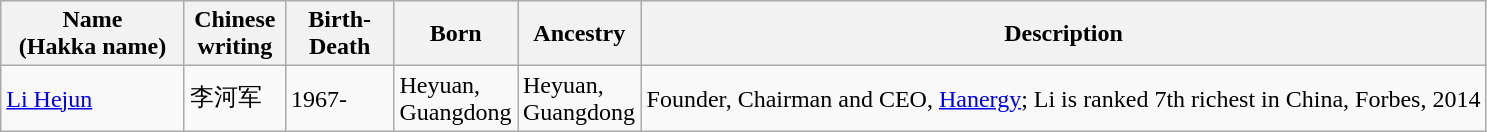<table class="wikitable">
<tr>
<th width="115">Name<br>(Hakka name)</th>
<th width="60">Chinese writing</th>
<th width="65">Birth-Death</th>
<th width="75">Born</th>
<th width="75">Ancestry</th>
<th>Description</th>
</tr>
<tr>
<td><a href='#'>Li Hejun</a></td>
<td>李河军</td>
<td>1967-</td>
<td>Heyuan, Guangdong</td>
<td>Heyuan, Guangdong</td>
<td>Founder, Chairman and CEO, <a href='#'>Hanergy</a>; Li is ranked 7th richest in China, Forbes, 2014</td>
</tr>
</table>
